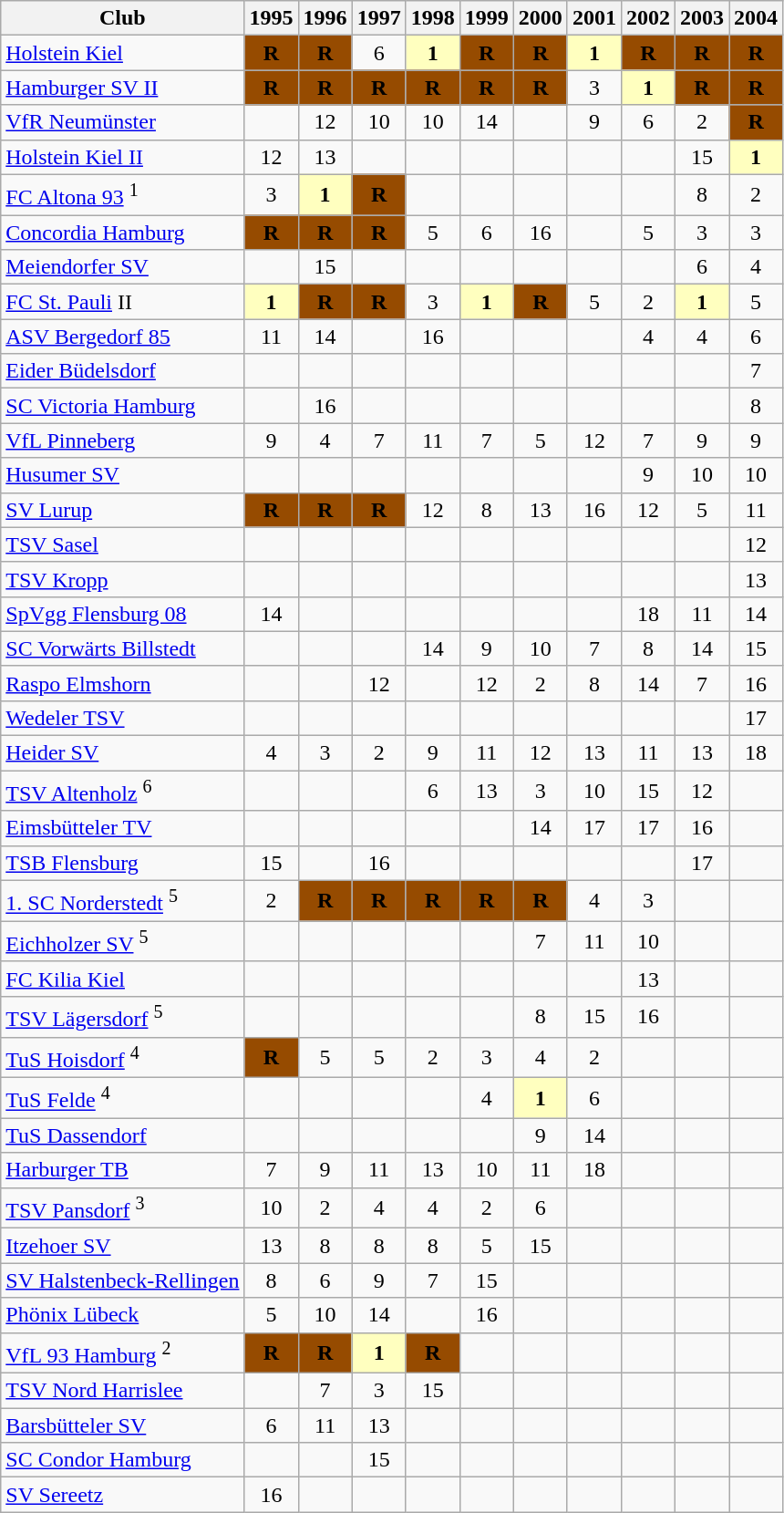<table class="wikitable">
<tr>
<th>Club</th>
<th>1995</th>
<th>1996</th>
<th>1997</th>
<th>1998</th>
<th>1999</th>
<th>2000</th>
<th>2001</th>
<th>2002</th>
<th>2003</th>
<th>2004</th>
</tr>
<tr align="center">
<td align="left"><a href='#'>Holstein Kiel</a></td>
<td style="background:#964B00"><strong>R</strong></td>
<td style="background:#964B00"><strong>R</strong></td>
<td>6</td>
<td style="background:#ffffbf"><strong>1</strong></td>
<td style="background:#964B00"><strong>R</strong></td>
<td style="background:#964B00"><strong>R</strong></td>
<td style="background:#ffffbf"><strong>1</strong></td>
<td style="background:#964B00"><strong>R</strong></td>
<td style="background:#964B00"><strong>R</strong></td>
<td style="background:#964B00"><strong>R</strong></td>
</tr>
<tr align="center">
<td align="left"><a href='#'>Hamburger SV II</a></td>
<td style="background:#964B00"><strong>R</strong></td>
<td style="background:#964B00"><strong>R</strong></td>
<td style="background:#964B00"><strong>R</strong></td>
<td style="background:#964B00"><strong>R</strong></td>
<td style="background:#964B00"><strong>R</strong></td>
<td style="background:#964B00"><strong>R</strong></td>
<td>3</td>
<td style="background:#ffffbf"><strong>1</strong></td>
<td style="background:#964B00"><strong>R</strong></td>
<td style="background:#964B00"><strong>R</strong></td>
</tr>
<tr align="center">
<td align="left"><a href='#'>VfR Neumünster</a></td>
<td></td>
<td>12</td>
<td>10</td>
<td>10</td>
<td>14</td>
<td></td>
<td>9</td>
<td>6</td>
<td>2</td>
<td style="background:#964B00"><strong>R</strong></td>
</tr>
<tr align="center">
<td align="left"><a href='#'>Holstein Kiel II</a></td>
<td>12</td>
<td>13</td>
<td></td>
<td></td>
<td></td>
<td></td>
<td></td>
<td></td>
<td>15</td>
<td style="background:#ffffbf"><strong>1</strong></td>
</tr>
<tr align="center">
<td align="left"><a href='#'>FC Altona 93</a> <sup>1</sup></td>
<td>3</td>
<td style="background:#ffffbf"><strong>1</strong></td>
<td style="background:#964B00"><strong>R</strong></td>
<td></td>
<td></td>
<td></td>
<td></td>
<td></td>
<td>8</td>
<td>2</td>
</tr>
<tr align="center">
<td align="left"><a href='#'>Concordia Hamburg</a></td>
<td style="background:#964B00"><strong>R</strong></td>
<td style="background:#964B00"><strong>R</strong></td>
<td style="background:#964B00"><strong>R</strong></td>
<td>5</td>
<td>6</td>
<td>16</td>
<td></td>
<td>5</td>
<td>3</td>
<td>3</td>
</tr>
<tr align="center">
<td align="left"><a href='#'>Meiendorfer SV</a></td>
<td></td>
<td>15</td>
<td></td>
<td></td>
<td></td>
<td></td>
<td></td>
<td></td>
<td>6</td>
<td>4</td>
</tr>
<tr align="center">
<td align="left"><a href='#'>FC St. Pauli</a> II</td>
<td style="background:#ffffbf"><strong>1</strong></td>
<td style="background:#964B00"><strong>R</strong></td>
<td style="background:#964B00"><strong>R</strong></td>
<td>3</td>
<td style="background:#ffffbf"><strong>1</strong></td>
<td style="background:#964B00"><strong>R</strong></td>
<td>5</td>
<td>2</td>
<td style="background:#ffffbf"><strong>1</strong></td>
<td>5</td>
</tr>
<tr align="center">
<td align="left"><a href='#'>ASV Bergedorf 85</a></td>
<td>11</td>
<td>14</td>
<td></td>
<td>16</td>
<td></td>
<td></td>
<td></td>
<td>4</td>
<td>4</td>
<td>6</td>
</tr>
<tr align="center">
<td align="left"><a href='#'>Eider Büdelsdorf</a></td>
<td></td>
<td></td>
<td></td>
<td></td>
<td></td>
<td></td>
<td></td>
<td></td>
<td></td>
<td>7</td>
</tr>
<tr align="center">
<td align="left"><a href='#'>SC Victoria Hamburg</a></td>
<td></td>
<td>16</td>
<td></td>
<td></td>
<td></td>
<td></td>
<td></td>
<td></td>
<td></td>
<td>8</td>
</tr>
<tr align="center">
<td align="left"><a href='#'>VfL Pinneberg</a></td>
<td>9</td>
<td>4</td>
<td>7</td>
<td>11</td>
<td>7</td>
<td>5</td>
<td>12</td>
<td>7</td>
<td>9</td>
<td>9</td>
</tr>
<tr align="center">
<td align="left"><a href='#'>Husumer SV</a></td>
<td></td>
<td></td>
<td></td>
<td></td>
<td></td>
<td></td>
<td></td>
<td>9</td>
<td>10</td>
<td>10</td>
</tr>
<tr align="center">
<td align="left"><a href='#'>SV Lurup</a></td>
<td style="background:#964B00"><strong>R</strong></td>
<td style="background:#964B00"><strong>R</strong></td>
<td style="background:#964B00"><strong>R</strong></td>
<td>12</td>
<td>8</td>
<td>13</td>
<td>16</td>
<td>12</td>
<td>5</td>
<td>11</td>
</tr>
<tr align="center">
<td align="left"><a href='#'>TSV Sasel</a></td>
<td></td>
<td></td>
<td></td>
<td></td>
<td></td>
<td></td>
<td></td>
<td></td>
<td></td>
<td>12</td>
</tr>
<tr align="center">
<td align="left"><a href='#'>TSV Kropp</a></td>
<td></td>
<td></td>
<td></td>
<td></td>
<td></td>
<td></td>
<td></td>
<td></td>
<td></td>
<td>13</td>
</tr>
<tr align="center">
<td align="left"><a href='#'>SpVgg Flensburg 08</a></td>
<td>14</td>
<td></td>
<td></td>
<td></td>
<td></td>
<td></td>
<td></td>
<td>18</td>
<td>11</td>
<td>14</td>
</tr>
<tr align="center">
<td align="left"><a href='#'>SC Vorwärts Billstedt</a></td>
<td></td>
<td></td>
<td></td>
<td>14</td>
<td>9</td>
<td>10</td>
<td>7</td>
<td>8</td>
<td>14</td>
<td>15</td>
</tr>
<tr align="center">
<td align="left"><a href='#'>Raspo Elmshorn</a></td>
<td></td>
<td></td>
<td>12</td>
<td></td>
<td>12</td>
<td>2</td>
<td>8</td>
<td>14</td>
<td>7</td>
<td>16</td>
</tr>
<tr align="center">
<td align="left"><a href='#'>Wedeler TSV</a></td>
<td></td>
<td></td>
<td></td>
<td></td>
<td></td>
<td></td>
<td></td>
<td></td>
<td></td>
<td>17</td>
</tr>
<tr align="center">
<td align="left"><a href='#'>Heider SV</a></td>
<td>4</td>
<td>3</td>
<td>2</td>
<td>9</td>
<td>11</td>
<td>12</td>
<td>13</td>
<td>11</td>
<td>13</td>
<td>18</td>
</tr>
<tr align="center">
<td align="left"><a href='#'>TSV Altenholz</a> <sup>6</sup></td>
<td></td>
<td></td>
<td></td>
<td>6</td>
<td>13</td>
<td>3</td>
<td>10</td>
<td>15</td>
<td>12</td>
<td></td>
</tr>
<tr align="center">
<td align="left"><a href='#'>Eimsbütteler TV</a></td>
<td></td>
<td></td>
<td></td>
<td></td>
<td></td>
<td>14</td>
<td>17</td>
<td>17</td>
<td>16</td>
<td></td>
</tr>
<tr align="center">
<td align="left"><a href='#'>TSB Flensburg</a></td>
<td>15</td>
<td></td>
<td>16</td>
<td></td>
<td></td>
<td></td>
<td></td>
<td></td>
<td>17</td>
<td></td>
</tr>
<tr align="center">
<td align="left"><a href='#'>1. SC Norderstedt</a> <sup>5</sup></td>
<td>2</td>
<td style="background:#964B00"><strong>R</strong></td>
<td style="background:#964B00"><strong>R</strong></td>
<td style="background:#964B00"><strong>R</strong></td>
<td style="background:#964B00"><strong>R</strong></td>
<td style="background:#964B00"><strong>R</strong></td>
<td>4</td>
<td>3</td>
<td></td>
<td></td>
</tr>
<tr align="center">
<td align="left"><a href='#'>Eichholzer SV</a> <sup>5</sup></td>
<td></td>
<td></td>
<td></td>
<td></td>
<td></td>
<td>7</td>
<td>11</td>
<td>10</td>
<td></td>
<td></td>
</tr>
<tr align="center">
<td align="left"><a href='#'>FC Kilia Kiel</a></td>
<td></td>
<td></td>
<td></td>
<td></td>
<td></td>
<td></td>
<td></td>
<td>13</td>
<td></td>
<td></td>
</tr>
<tr align="center">
<td align="left"><a href='#'>TSV Lägersdorf</a> <sup>5</sup></td>
<td></td>
<td></td>
<td></td>
<td></td>
<td></td>
<td>8</td>
<td>15</td>
<td>16</td>
<td></td>
<td></td>
</tr>
<tr align="center">
<td align="left"><a href='#'>TuS Hoisdorf</a> <sup>4</sup></td>
<td style="background:#964B00"><strong>R</strong></td>
<td>5</td>
<td>5</td>
<td>2</td>
<td>3</td>
<td>4</td>
<td>2</td>
<td></td>
<td></td>
<td></td>
</tr>
<tr align="center">
<td align="left"><a href='#'>TuS Felde</a> <sup>4</sup></td>
<td></td>
<td></td>
<td></td>
<td></td>
<td>4</td>
<td style="background:#ffffbf"><strong>1</strong></td>
<td>6</td>
<td></td>
<td></td>
<td></td>
</tr>
<tr align="center">
<td align="left"><a href='#'>TuS Dassendorf</a></td>
<td></td>
<td></td>
<td></td>
<td></td>
<td></td>
<td>9</td>
<td>14</td>
<td></td>
<td></td>
<td></td>
</tr>
<tr align="center">
<td align="left"><a href='#'>Harburger TB</a></td>
<td>7</td>
<td>9</td>
<td>11</td>
<td>13</td>
<td>10</td>
<td>11</td>
<td>18</td>
<td></td>
<td></td>
<td></td>
</tr>
<tr align="center">
<td align="left"><a href='#'>TSV Pansdorf</a> <sup>3</sup></td>
<td>10</td>
<td>2</td>
<td>4</td>
<td>4</td>
<td>2</td>
<td>6</td>
<td></td>
<td></td>
<td></td>
<td></td>
</tr>
<tr align="center">
<td align="left"><a href='#'>Itzehoer SV</a></td>
<td>13</td>
<td>8</td>
<td>8</td>
<td>8</td>
<td>5</td>
<td>15</td>
<td></td>
<td></td>
<td></td>
<td></td>
</tr>
<tr align="center">
<td align="left"><a href='#'>SV Halstenbeck-Rellingen</a></td>
<td>8</td>
<td>6</td>
<td>9</td>
<td>7</td>
<td>15</td>
<td></td>
<td></td>
<td></td>
<td></td>
<td></td>
</tr>
<tr align="center">
<td align="left"><a href='#'>Phönix Lübeck</a></td>
<td>5</td>
<td>10</td>
<td>14</td>
<td></td>
<td>16</td>
<td></td>
<td></td>
<td></td>
<td></td>
<td></td>
</tr>
<tr align="center">
<td align="left"><a href='#'>VfL 93 Hamburg</a> <sup>2</sup></td>
<td style="background:#964B00"><strong>R</strong></td>
<td style="background:#964B00"><strong>R</strong></td>
<td style="background:#ffffbf"><strong>1</strong></td>
<td style="background:#964B00"><strong>R</strong></td>
<td></td>
<td></td>
<td></td>
<td></td>
<td></td>
<td></td>
</tr>
<tr align="center">
<td align="left"><a href='#'>TSV Nord Harrislee</a></td>
<td></td>
<td>7</td>
<td>3</td>
<td>15</td>
<td></td>
<td></td>
<td></td>
<td></td>
<td></td>
<td></td>
</tr>
<tr align="center">
<td align="left"><a href='#'>Barsbütteler SV</a></td>
<td>6</td>
<td>11</td>
<td>13</td>
<td></td>
<td></td>
<td></td>
<td></td>
<td></td>
<td></td>
<td></td>
</tr>
<tr align="center">
<td align="left"><a href='#'>SC Condor Hamburg</a></td>
<td></td>
<td></td>
<td>15</td>
<td></td>
<td></td>
<td></td>
<td></td>
<td></td>
<td></td>
<td></td>
</tr>
<tr align="center">
<td align="left"><a href='#'>SV Sereetz</a></td>
<td>16</td>
<td></td>
<td></td>
<td></td>
<td></td>
<td></td>
<td></td>
<td></td>
<td></td>
<td></td>
</tr>
</table>
